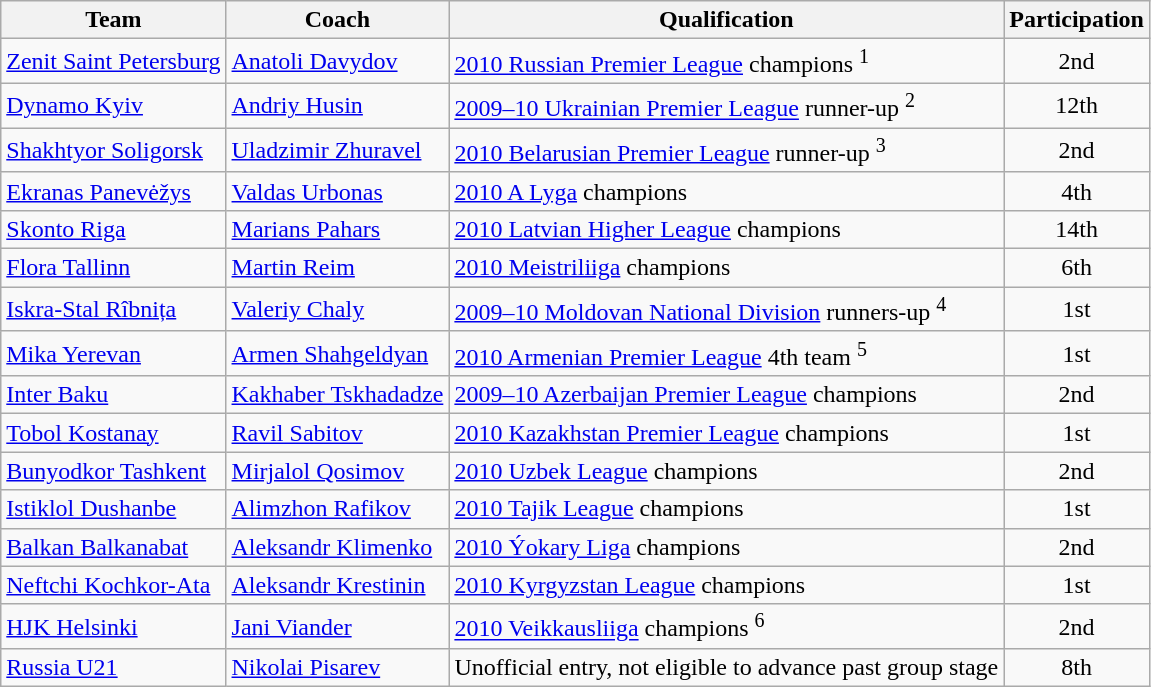<table class="wikitable">
<tr>
<th>Team</th>
<th>Coach</th>
<th>Qualification</th>
<th>Participation</th>
</tr>
<tr>
<td> <a href='#'>Zenit Saint Petersburg</a></td>
<td> <a href='#'>Anatoli Davydov</a></td>
<td><a href='#'>2010 Russian Premier League</a> champions <sup>1</sup></td>
<td align=center>2nd</td>
</tr>
<tr>
<td> <a href='#'>Dynamo Kyiv</a></td>
<td> <a href='#'>Andriy Husin</a></td>
<td><a href='#'>2009–10 Ukrainian Premier League</a> runner-up <sup>2</sup></td>
<td align=center>12th</td>
</tr>
<tr>
<td> <a href='#'>Shakhtyor Soligorsk</a></td>
<td> <a href='#'>Uladzimir Zhuravel</a></td>
<td><a href='#'>2010 Belarusian Premier League</a> runner-up <sup>3</sup></td>
<td align=center>2nd</td>
</tr>
<tr>
<td> <a href='#'>Ekranas Panevėžys</a></td>
<td> <a href='#'>Valdas Urbonas</a></td>
<td><a href='#'>2010 A Lyga</a> champions</td>
<td align=center>4th</td>
</tr>
<tr>
<td> <a href='#'>Skonto Riga</a></td>
<td> <a href='#'>Marians Pahars</a></td>
<td><a href='#'>2010 Latvian Higher League</a> champions</td>
<td align=center>14th</td>
</tr>
<tr>
<td> <a href='#'>Flora Tallinn</a></td>
<td> <a href='#'>Martin Reim</a></td>
<td><a href='#'>2010 Meistriliiga</a> champions</td>
<td align=center>6th</td>
</tr>
<tr>
<td> <a href='#'>Iskra-Stal Rîbnița</a></td>
<td> <a href='#'>Valeriy Chaly</a></td>
<td><a href='#'>2009–10 Moldovan National Division</a> runners-up <sup>4</sup></td>
<td align=center>1st</td>
</tr>
<tr>
<td> <a href='#'>Mika Yerevan</a></td>
<td> <a href='#'>Armen Shahgeldyan</a></td>
<td><a href='#'>2010 Armenian Premier League</a> 4th team <sup>5</sup></td>
<td align=center>1st</td>
</tr>
<tr>
<td> <a href='#'>Inter Baku</a></td>
<td> <a href='#'>Kakhaber Tskhadadze</a></td>
<td><a href='#'>2009–10 Azerbaijan Premier League</a> champions</td>
<td align=center>2nd</td>
</tr>
<tr>
<td> <a href='#'>Tobol Kostanay</a></td>
<td> <a href='#'>Ravil Sabitov</a></td>
<td><a href='#'>2010 Kazakhstan Premier League</a> champions</td>
<td align=center>1st</td>
</tr>
<tr>
<td> <a href='#'>Bunyodkor Tashkent</a></td>
<td> <a href='#'>Mirjalol Qosimov</a></td>
<td><a href='#'>2010 Uzbek League</a> champions</td>
<td align=center>2nd</td>
</tr>
<tr>
<td> <a href='#'>Istiklol Dushanbe</a></td>
<td> <a href='#'>Alimzhon Rafikov</a></td>
<td><a href='#'>2010 Tajik League</a> champions</td>
<td align=center>1st</td>
</tr>
<tr>
<td> <a href='#'>Balkan Balkanabat</a></td>
<td> <a href='#'>Aleksandr Klimenko</a></td>
<td><a href='#'>2010 Ýokary Liga</a> champions</td>
<td align=center>2nd</td>
</tr>
<tr>
<td> <a href='#'>Neftchi Kochkor-Ata</a></td>
<td> <a href='#'>Aleksandr Krestinin</a></td>
<td><a href='#'>2010 Kyrgyzstan League</a> champions</td>
<td align=center>1st</td>
</tr>
<tr>
<td> <a href='#'>HJK Helsinki</a></td>
<td> <a href='#'>Jani Viander</a></td>
<td><a href='#'>2010 Veikkausliiga</a> champions <sup>6</sup></td>
<td align=center>2nd</td>
</tr>
<tr>
<td> <a href='#'>Russia U21</a></td>
<td> <a href='#'>Nikolai Pisarev</a></td>
<td>Unofficial entry, not eligible to advance past group stage</td>
<td align=center>8th</td>
</tr>
</table>
